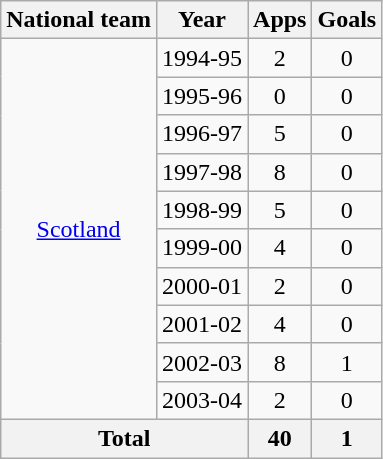<table class="wikitable" style="text-align:center">
<tr>
<th>National team</th>
<th>Year</th>
<th>Apps</th>
<th>Goals</th>
</tr>
<tr>
<td rowspan="10"><a href='#'>Scotland</a></td>
<td>1994-95</td>
<td>2</td>
<td>0</td>
</tr>
<tr>
<td>1995-96</td>
<td>0</td>
<td>0</td>
</tr>
<tr>
<td>1996-97</td>
<td>5</td>
<td>0</td>
</tr>
<tr>
<td>1997-98</td>
<td>8</td>
<td>0</td>
</tr>
<tr>
<td>1998-99</td>
<td>5</td>
<td>0</td>
</tr>
<tr>
<td>1999-00</td>
<td>4</td>
<td>0</td>
</tr>
<tr>
<td>2000-01</td>
<td>2</td>
<td>0</td>
</tr>
<tr>
<td>2001-02</td>
<td>4</td>
<td>0</td>
</tr>
<tr>
<td>2002-03</td>
<td>8</td>
<td>1</td>
</tr>
<tr>
<td>2003-04</td>
<td>2</td>
<td>0</td>
</tr>
<tr>
<th colspan="2">Total</th>
<th>40</th>
<th>1</th>
</tr>
</table>
